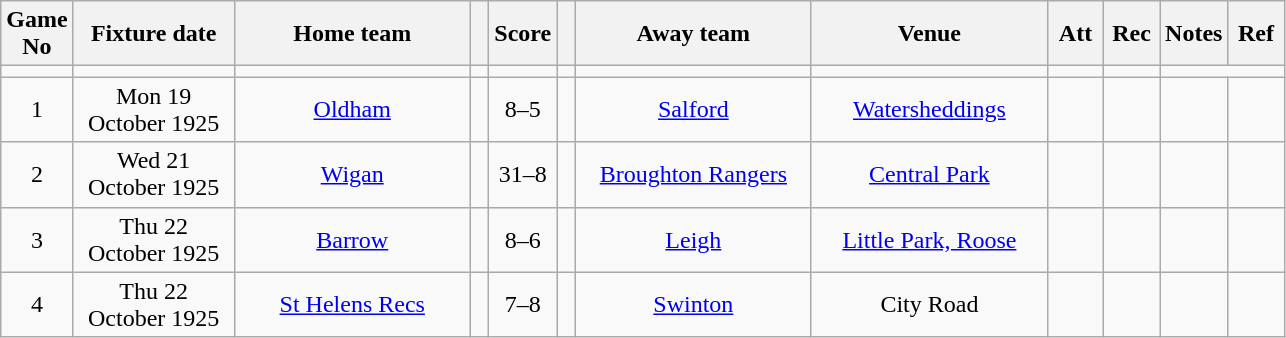<table class="wikitable" style="text-align:center;">
<tr>
<th width=20 abbr="No">Game No</th>
<th width=100 abbr="Date">Fixture date</th>
<th width=150 abbr="Home team">Home team</th>
<th width=5 abbr="space"></th>
<th width=20 abbr="Score">Score</th>
<th width=5 abbr="space"></th>
<th width=150 abbr="Away team">Away team</th>
<th width=150 abbr="Venue">Venue</th>
<th width=30 abbr="Att">Att</th>
<th width=30 abbr="Rec">Rec</th>
<th width=20 abbr="Notes">Notes</th>
<th width=30 abbr="Ref">Ref</th>
</tr>
<tr>
<td></td>
<td></td>
<td></td>
<td></td>
<td></td>
<td></td>
<td></td>
<td></td>
<td></td>
<td></td>
</tr>
<tr>
<td>1</td>
<td>Mon 19 October 1925</td>
<td><a href='#'>Oldham</a></td>
<td></td>
<td>8–5</td>
<td></td>
<td><a href='#'>Salford</a></td>
<td><a href='#'>Watersheddings</a></td>
<td></td>
<td></td>
<td></td>
<td></td>
</tr>
<tr>
<td>2</td>
<td>Wed 21 October 1925</td>
<td><a href='#'>Wigan</a></td>
<td></td>
<td>31–8</td>
<td></td>
<td><a href='#'>Broughton Rangers</a></td>
<td><a href='#'>Central Park</a></td>
<td></td>
<td></td>
<td></td>
<td></td>
</tr>
<tr>
<td>3</td>
<td>Thu 22 October 1925</td>
<td><a href='#'>Barrow</a></td>
<td></td>
<td>8–6</td>
<td></td>
<td><a href='#'>Leigh</a></td>
<td><a href='#'>Little Park, Roose</a></td>
<td></td>
<td></td>
<td></td>
<td></td>
</tr>
<tr>
<td>4</td>
<td>Thu 22 October 1925</td>
<td><a href='#'>St Helens Recs</a></td>
<td></td>
<td>7–8</td>
<td></td>
<td><a href='#'>Swinton</a></td>
<td>City Road</td>
<td></td>
<td></td>
<td></td>
<td></td>
</tr>
</table>
